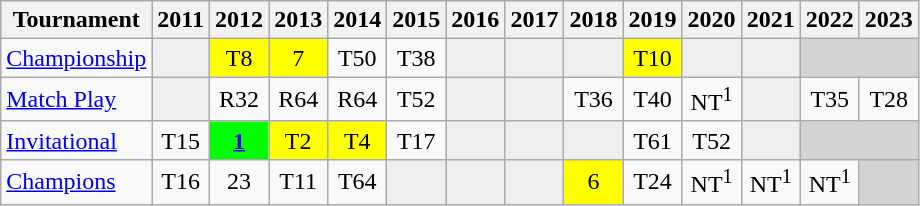<table class="wikitable" style="text-align:center;">
<tr>
<th>Tournament</th>
<th>2011</th>
<th>2012</th>
<th>2013</th>
<th>2014</th>
<th>2015</th>
<th>2016</th>
<th>2017</th>
<th>2018</th>
<th>2019</th>
<th>2020</th>
<th>2021</th>
<th>2022</th>
<th>2023</th>
</tr>
<tr>
<td align="left"><a href='#'>Championship</a></td>
<td style="background:#eeeeee;"></td>
<td style="background:yellow;">T8</td>
<td style="background:yellow;">7</td>
<td>T50</td>
<td>T38</td>
<td style="background:#eeeeee;"></td>
<td style="background:#eeeeee;"></td>
<td style="background:#eeeeee;"></td>
<td style="background:yellow;">T10</td>
<td style="background:#eeeeee;"></td>
<td style="background:#eeeeee;"></td>
<td colspan=2 style="background:#D3D3D3;"></td>
</tr>
<tr>
<td align="left"><a href='#'>Match Play</a></td>
<td style="background:#eeeeee;"></td>
<td>R32</td>
<td>R64</td>
<td>R64</td>
<td>T52</td>
<td style="background:#eeeeee;"></td>
<td style="background:#eeeeee;"></td>
<td>T36</td>
<td>T40</td>
<td>NT<sup>1</sup></td>
<td style="background:#eeeeee;"></td>
<td>T35</td>
<td>T28</td>
</tr>
<tr>
<td align="left"><a href='#'>Invitational</a></td>
<td>T15</td>
<td style="background:lime"><strong><a href='#'>1</a></strong></td>
<td style="background:yellow;">T2</td>
<td style="background:yellow;">T4</td>
<td>T17</td>
<td style="background:#eeeeee;"></td>
<td style="background:#eeeeee;"></td>
<td style="background:#eeeeee;"></td>
<td>T61</td>
<td>T52</td>
<td style="background:#eeeeee;"></td>
<td colspan=2 style="background:#D3D3D3;"></td>
</tr>
<tr>
<td align="left"><a href='#'>Champions</a></td>
<td>T16</td>
<td>23</td>
<td>T11</td>
<td>T64</td>
<td style="background:#eeeeee;"></td>
<td style="background:#eeeeee;"></td>
<td style="background:#eeeeee;"></td>
<td style="background:yellow;">6</td>
<td>T24</td>
<td>NT<sup>1</sup></td>
<td>NT<sup>1</sup></td>
<td>NT<sup>1</sup></td>
<td colspan=1 style="background:#D3D3D3;"></td>
</tr>
</table>
